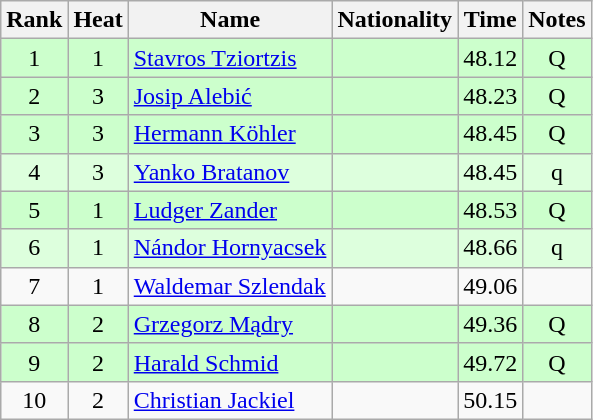<table class="wikitable sortable" style="text-align:center">
<tr>
<th>Rank</th>
<th>Heat</th>
<th>Name</th>
<th>Nationality</th>
<th>Time</th>
<th>Notes</th>
</tr>
<tr bgcolor=ccffcc>
<td>1</td>
<td>1</td>
<td align="left"><a href='#'>Stavros Tziortzis</a></td>
<td align=left></td>
<td>48.12</td>
<td>Q</td>
</tr>
<tr bgcolor=ccffcc>
<td>2</td>
<td>3</td>
<td align="left"><a href='#'>Josip Alebić</a></td>
<td align=left></td>
<td>48.23</td>
<td>Q</td>
</tr>
<tr bgcolor=ccffcc>
<td>3</td>
<td>3</td>
<td align="left"><a href='#'>Hermann Köhler</a></td>
<td align=left></td>
<td>48.45</td>
<td>Q</td>
</tr>
<tr bgcolor=ddffdd>
<td>4</td>
<td>3</td>
<td align="left"><a href='#'>Yanko Bratanov</a></td>
<td align=left></td>
<td>48.45</td>
<td>q</td>
</tr>
<tr bgcolor=ccffcc>
<td>5</td>
<td>1</td>
<td align="left"><a href='#'>Ludger Zander</a></td>
<td align=left></td>
<td>48.53</td>
<td>Q</td>
</tr>
<tr bgcolor=ddffdd>
<td>6</td>
<td>1</td>
<td align="left"><a href='#'>Nándor Hornyacsek</a></td>
<td align=left></td>
<td>48.66</td>
<td>q</td>
</tr>
<tr>
<td>7</td>
<td>1</td>
<td align="left"><a href='#'>Waldemar Szlendak</a></td>
<td align=left></td>
<td>49.06</td>
<td></td>
</tr>
<tr bgcolor=ccffcc>
<td>8</td>
<td>2</td>
<td align="left"><a href='#'>Grzegorz Mądry</a></td>
<td align=left></td>
<td>49.36</td>
<td>Q</td>
</tr>
<tr bgcolor=ccffcc>
<td>9</td>
<td>2</td>
<td align="left"><a href='#'>Harald Schmid</a></td>
<td align=left></td>
<td>49.72</td>
<td>Q</td>
</tr>
<tr>
<td>10</td>
<td>2</td>
<td align="left"><a href='#'>Christian Jackiel</a></td>
<td align=left></td>
<td>50.15</td>
<td></td>
</tr>
</table>
